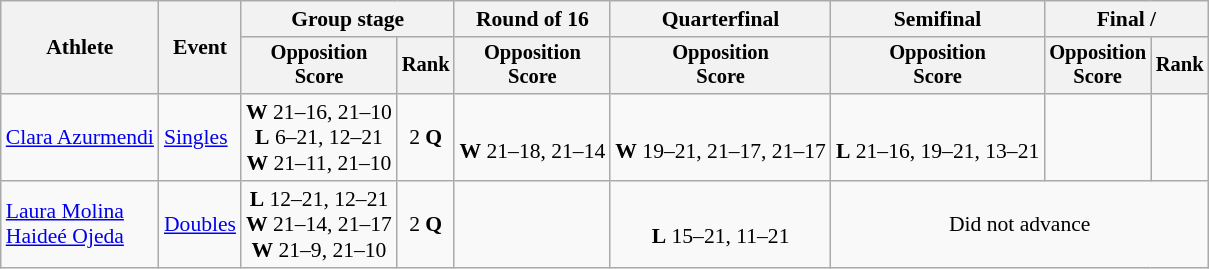<table class="wikitable" style="font-size:90%">
<tr>
<th rowspan=2>Athlete</th>
<th rowspan=2>Event</th>
<th colspan=2>Group stage</th>
<th>Round of 16</th>
<th>Quarterfinal</th>
<th>Semifinal</th>
<th colspan=2>Final / </th>
</tr>
<tr style="font-size:95%">
<th>Opposition<br>Score</th>
<th>Rank</th>
<th>Opposition<br>Score</th>
<th>Opposition<br>Score</th>
<th>Opposition<br>Score</th>
<th>Opposition<br>Score</th>
<th>Rank</th>
</tr>
<tr align=center>
<td align=left><a href='#'>Clara Azurmendi</a></td>
<td align=left><a href='#'>Singles</a></td>
<td> <strong>W</strong> 21–16, 21–10<br> <strong>L</strong> 6–21, 12–21<br>  <strong>W</strong> 21–11, 21–10</td>
<td>2 <strong>Q</strong></td>
<td><br><strong>W</strong> 21–18, 21–14</td>
<td><br><strong>W</strong> 19–21, 21–17, 21–17</td>
<td><br><strong>L</strong> 21–16, 19–21, 13–21</td>
<td></td>
<td></td>
</tr>
<tr align=center>
<td align=left><a href='#'>Laura Molina</a><br><a href='#'>Haideé Ojeda</a></td>
<td align=left><a href='#'>Doubles</a></td>
<td> <strong>L</strong> 12–21, 12–21<br> <strong>W</strong> 21–14, 21–17 <br> <strong>W</strong> 21–9, 21–10</td>
<td>2 <strong>Q</strong></td>
<td></td>
<td><br><strong>L</strong> 15–21, 11–21</td>
<td colspan=3>Did not advance</td>
</tr>
</table>
